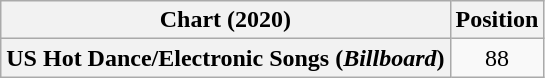<table class="wikitable plainrowheaders" style="text-align:center;">
<tr>
<th scope="col">Chart (2020)</th>
<th scope="col">Position</th>
</tr>
<tr>
<th scope="row">US Hot Dance/Electronic Songs (<em>Billboard</em>)</th>
<td>88</td>
</tr>
</table>
